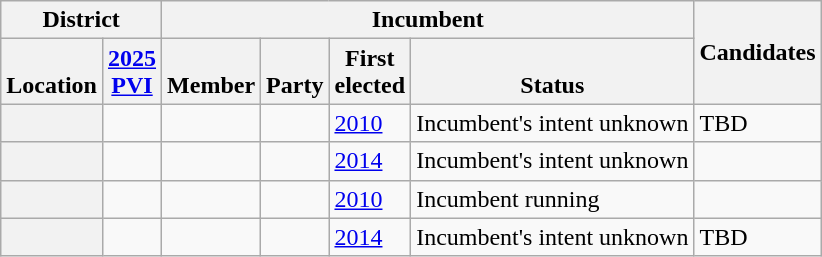<table class="wikitable sortable">
<tr>
<th colspan=2>District</th>
<th colspan=4>Incumbent</th>
<th rowspan=2 class="unsortable">Candidates</th>
</tr>
<tr valign=bottom>
<th>Location</th>
<th><a href='#'>2025<br>PVI</a></th>
<th>Member</th>
<th>Party</th>
<th>First<br>elected</th>
<th>Status</th>
</tr>
<tr>
<th></th>
<td></td>
<td></td>
<td></td>
<td><a href='#'>2010</a></td>
<td>Incumbent's intent unknown</td>
<td>TBD</td>
</tr>
<tr>
<th></th>
<td></td>
<td></td>
<td></td>
<td><a href='#'>2014</a></td>
<td>Incumbent's intent unknown</td>
<td></td>
</tr>
<tr>
<th></th>
<td></td>
<td></td>
<td></td>
<td><a href='#'>2010</a></td>
<td>Incumbent running</td>
<td></td>
</tr>
<tr>
<th></th>
<td></td>
<td></td>
<td></td>
<td><a href='#'>2014</a></td>
<td>Incumbent's intent unknown</td>
<td>TBD</td>
</tr>
</table>
